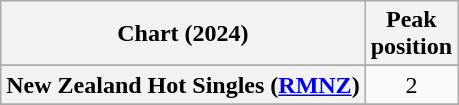<table class="wikitable sortable plainrowheaders" style="text-align:center">
<tr>
<th scope="col">Chart (2024)</th>
<th scope="col">Peak<br>position</th>
</tr>
<tr>
</tr>
<tr>
</tr>
<tr>
</tr>
<tr>
<th scope="row">New Zealand Hot Singles (<a href='#'>RMNZ</a>)</th>
<td>2</td>
</tr>
<tr>
</tr>
<tr>
</tr>
<tr>
</tr>
<tr>
</tr>
</table>
